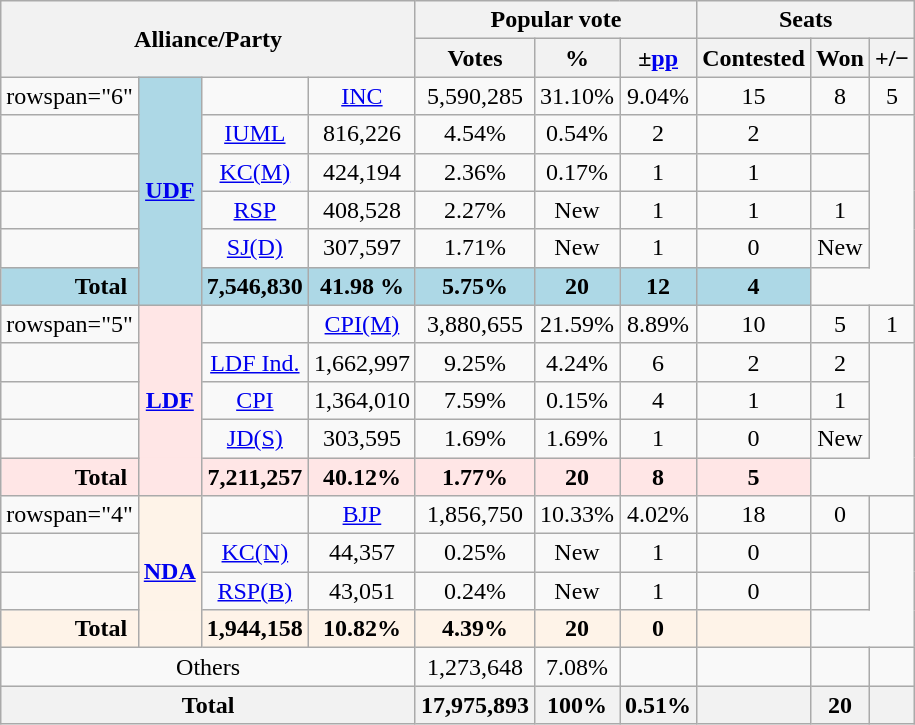<table class="wikitable sortable" style="text-align:center;">
<tr>
<th colspan="4" rowspan="2">Alliance/Party</th>
<th colspan="3">Popular vote</th>
<th colspan="3">Seats</th>
</tr>
<tr>
<th>Votes</th>
<th>%</th>
<th>±<a href='#'>pp</a></th>
<th>Contested</th>
<th>Won</th>
<th><strong>+/−</strong></th>
</tr>
<tr>
<td>rowspan="6" </td>
<th rowspan="6"style="background:#ADD8E6"><a href='#'>UDF</a></th>
<td></td>
<td><a href='#'>INC</a></td>
<td>5,590,285</td>
<td>31.10%</td>
<td> 9.04%</td>
<td>15</td>
<td>8</td>
<td> 5</td>
</tr>
<tr>
<td></td>
<td><a href='#'>IUML</a></td>
<td>816,226</td>
<td>4.54%</td>
<td> 0.54%</td>
<td>2</td>
<td>2</td>
<td></td>
</tr>
<tr>
<td></td>
<td><a href='#'>KC(M)</a></td>
<td>424,194</td>
<td>2.36%</td>
<td> 0.17%</td>
<td>1</td>
<td>1</td>
<td></td>
</tr>
<tr>
<td></td>
<td><a href='#'>RSP</a></td>
<td>408,528</td>
<td>2.27%</td>
<td>New</td>
<td>1</td>
<td>1</td>
<td> 1</td>
</tr>
<tr>
<td></td>
<td><a href='#'>SJ(D)</a></td>
<td>307,597</td>
<td>1.71%</td>
<td>New</td>
<td>1</td>
<td>0</td>
<td>New</td>
</tr>
<tr>
<th colspan="2"style="background:#ADD8E6">Total</th>
<th style="background:#ADD8E6">7,546,830</th>
<th style="background:#ADD8E6">41.98 %</th>
<th style="background:#ADD8E6"> 5.75%</th>
<th style="background:#ADD8E6">20</th>
<th style="background:#ADD8E6">12</th>
<th style="background:#ADD8E6"> 4</th>
</tr>
<tr>
<td>rowspan="5" </td>
<th rowspan="5"style="background:#FFE6E6"><a href='#'>LDF</a></th>
<td></td>
<td><a href='#'>CPI(M)</a></td>
<td>3,880,655</td>
<td>21.59%</td>
<td> 8.89%</td>
<td>10</td>
<td>5</td>
<td> 1</td>
</tr>
<tr>
<td></td>
<td><a href='#'>LDF Ind.</a></td>
<td>1,662,997</td>
<td>9.25%</td>
<td> 4.24%</td>
<td>6</td>
<td>2</td>
<td> 2</td>
</tr>
<tr>
<td></td>
<td><a href='#'>CPI</a></td>
<td>1,364,010</td>
<td>7.59%</td>
<td> 0.15%</td>
<td>4</td>
<td>1</td>
<td> 1</td>
</tr>
<tr>
<td></td>
<td><a href='#'>JD(S)</a></td>
<td>303,595</td>
<td>1.69%</td>
<td> 1.69%</td>
<td>1</td>
<td>0</td>
<td>New</td>
</tr>
<tr>
<th colspan="2"style="background:#FFE6E6">Total</th>
<th style="background:#FFE6E6">7,211,257</th>
<th style="background:#FFE6E6">40.12%</th>
<th style="background:#FFE6E6"> 1.77%</th>
<th style="background:#FFE6E6">20</th>
<th style="background:#FFE6E6">8</th>
<th style="background:#FFE6E6"> 5</th>
</tr>
<tr>
<td>rowspan="4" </td>
<th rowspan="4"style="background:#fef3e8"><a href='#'>NDA</a></th>
<td></td>
<td><a href='#'>BJP</a></td>
<td>1,856,750</td>
<td>10.33%</td>
<td> 4.02%</td>
<td>18</td>
<td>0</td>
<td></td>
</tr>
<tr>
<td></td>
<td><a href='#'>KC(N)</a></td>
<td>44,357</td>
<td>0.25%</td>
<td>New</td>
<td>1</td>
<td>0</td>
<td></td>
</tr>
<tr>
<td></td>
<td><a href='#'>RSP(B)</a></td>
<td>43,051</td>
<td>0.24%</td>
<td>New</td>
<td>1</td>
<td>0</td>
<td></td>
</tr>
<tr>
<th colspan="2"style="background:#fef3e8">Total</th>
<th style="background:#fef3e8">1,944,158</th>
<th style="background:#fef3e8">10.82%</th>
<th style="background:#fef3e8"> 4.39%</th>
<th style="background:#fef3e8">20</th>
<th style="background:#fef3e8">0</th>
<th style="background:#fef3e8"></th>
</tr>
<tr>
<td colspan=4>Others</td>
<td>1,273,648</td>
<td>7.08%</td>
<td></td>
<td></td>
<td></td>
<td></td>
</tr>
<tr>
<th colspan=4>Total</th>
<th>17,975,893</th>
<th>100%</th>
<th> 0.51%</th>
<th></th>
<th>20</th>
<th></th>
</tr>
</table>
